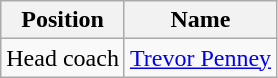<table class="wikitable">
<tr>
<th>Position</th>
<th>Name</th>
</tr>
<tr>
<td>Head coach</td>
<td><a href='#'>Trevor Penney</a></td>
</tr>
</table>
